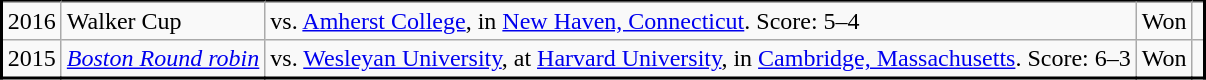<table class="wikitable sortable" style="margin:0.5em 1em 0.5em 0; border:2px #000000 solid; border-collapse:collapse;" style="text-align:center">
<tr>
</tr>
<tr>
<td>2016</td>
<td>Walker Cup</td>
<td>vs. <a href='#'>Amherst College</a>, in <a href='#'>New Haven, Connecticut</a>. Score: 5–4</td>
<td>Won</td>
<td></td>
</tr>
<tr>
<td>2015</td>
<td><em><a href='#'>Boston Round robin</a></em></td>
<td>vs. <a href='#'>Wesleyan University</a>, at <a href='#'>Harvard University</a>, in <a href='#'>Cambridge, Massachusetts</a>. Score: 6–3</td>
<td>Won</td>
<td></td>
</tr>
</table>
